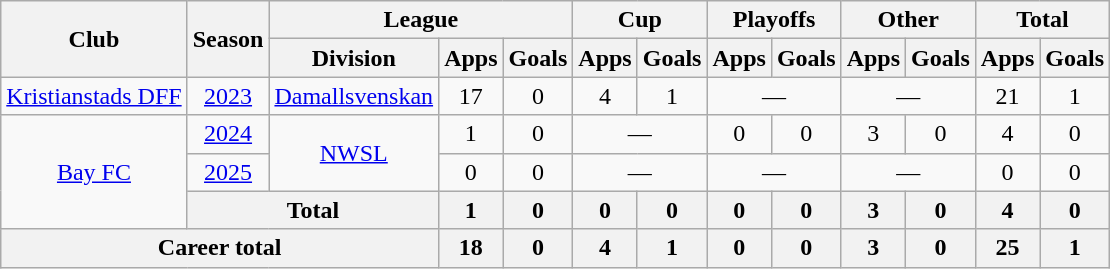<table class="wikitable" style="text-align: center;">
<tr>
<th rowspan="2">Club</th>
<th rowspan="2">Season</th>
<th colspan="3">League</th>
<th colspan="2">Cup</th>
<th colspan="2">Playoffs</th>
<th colspan="2">Other</th>
<th colspan="2">Total</th>
</tr>
<tr>
<th>Division</th>
<th>Apps</th>
<th>Goals</th>
<th>Apps</th>
<th>Goals</th>
<th>Apps</th>
<th>Goals</th>
<th>Apps</th>
<th>Goals</th>
<th>Apps</th>
<th>Goals</th>
</tr>
<tr>
<td><a href='#'>Kristianstads DFF</a></td>
<td><a href='#'>2023</a></td>
<td><a href='#'>Damallsvenskan</a></td>
<td>17</td>
<td>0</td>
<td>4</td>
<td>1</td>
<td colspan="2">—</td>
<td colspan="2">—</td>
<td>21</td>
<td>1</td>
</tr>
<tr>
<td rowspan="3"><a href='#'>Bay FC</a></td>
<td><a href='#'>2024</a></td>
<td rowspan="2"><a href='#'>NWSL</a></td>
<td>1</td>
<td>0</td>
<td colspan="2">—</td>
<td>0</td>
<td>0</td>
<td>3</td>
<td>0</td>
<td>4</td>
<td>0</td>
</tr>
<tr>
<td><a href='#'>2025</a></td>
<td>0</td>
<td>0</td>
<td colspan="2">—</td>
<td colspan="2">—</td>
<td colspan="2">—</td>
<td>0</td>
<td>0</td>
</tr>
<tr>
<th colspan="2">Total</th>
<th>1</th>
<th>0</th>
<th>0</th>
<th>0</th>
<th>0</th>
<th>0</th>
<th>3</th>
<th>0</th>
<th>4</th>
<th>0</th>
</tr>
<tr>
<th colspan="3">Career total</th>
<th>18</th>
<th>0</th>
<th>4</th>
<th>1</th>
<th>0</th>
<th>0</th>
<th>3</th>
<th>0</th>
<th>25</th>
<th>1</th>
</tr>
</table>
